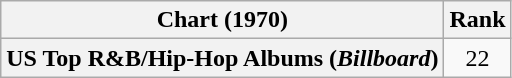<table class="wikitable sortable plainrowheaders">
<tr>
<th align="left">Chart (1970)</th>
<th style="text-align:center;">Rank</th>
</tr>
<tr>
<th scope="row">US Top R&B/Hip-Hop Albums (<em>Billboard</em>)</th>
<td style="text-align:center;">22</td>
</tr>
</table>
